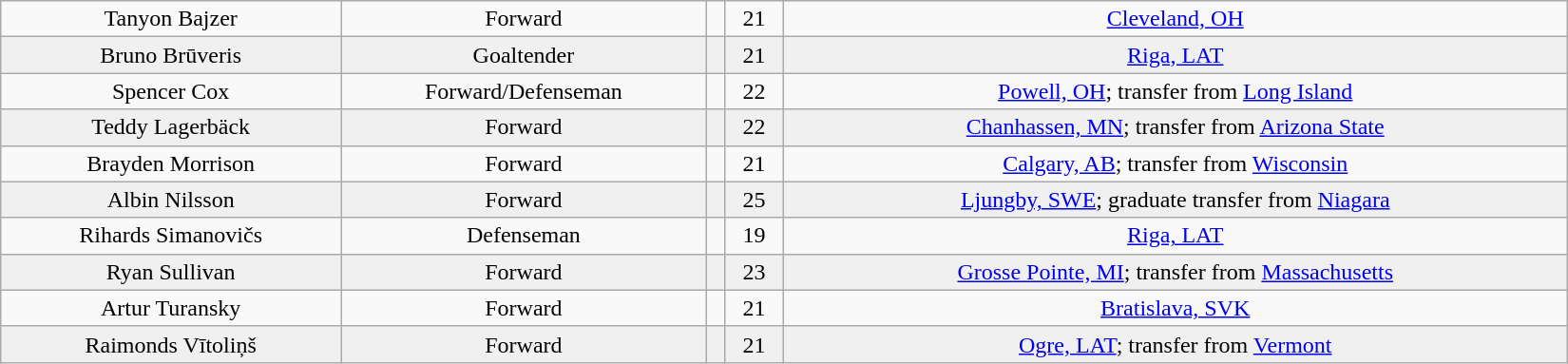<table class="wikitable" width=1100>
<tr align="center" bgcolor="">
<td>Tanyon Bajzer</td>
<td>Forward</td>
<td></td>
<td>21</td>
<td><a href='#'>Cleveland, OH</a></td>
</tr>
<tr align="center" bgcolor="f0f0f0">
<td>Bruno Brūveris</td>
<td>Goaltender</td>
<td></td>
<td>21</td>
<td><a href='#'>Riga, LAT</a></td>
</tr>
<tr align="center" bgcolor="">
<td>Spencer Cox</td>
<td>Forward/Defenseman</td>
<td></td>
<td>22</td>
<td><a href='#'>Powell, OH</a>; transfer from <a href='#'>Long Island</a></td>
</tr>
<tr align="center" bgcolor="f0f0f0">
<td>Teddy Lagerbäck</td>
<td>Forward</td>
<td></td>
<td>22</td>
<td><a href='#'>Chanhassen, MN</a>; transfer from <a href='#'>Arizona State</a></td>
</tr>
<tr align="center" bgcolor="">
<td>Brayden Morrison</td>
<td>Forward</td>
<td></td>
<td>21</td>
<td><a href='#'>Calgary, AB</a>; transfer from <a href='#'>Wisconsin</a></td>
</tr>
<tr align="center" bgcolor="f0f0f0">
<td>Albin Nilsson</td>
<td>Forward</td>
<td></td>
<td>25</td>
<td><a href='#'>Ljungby, SWE</a>; graduate transfer from <a href='#'>Niagara</a></td>
</tr>
<tr align="center" bgcolor="">
<td>Rihards Simanovičs</td>
<td>Defenseman</td>
<td></td>
<td>19</td>
<td><a href='#'>Riga, LAT</a></td>
</tr>
<tr align="center" bgcolor="f0f0f0">
<td>Ryan Sullivan</td>
<td>Forward</td>
<td></td>
<td>23</td>
<td><a href='#'>Grosse Pointe, MI</a>; transfer from <a href='#'>Massachusetts</a></td>
</tr>
<tr align="center" bgcolor="">
<td>Artur Turansky</td>
<td>Forward</td>
<td></td>
<td>21</td>
<td><a href='#'>Bratislava, SVK</a></td>
</tr>
<tr align="center" bgcolor="f0f0f0">
<td>Raimonds Vītoliņš</td>
<td>Forward</td>
<td></td>
<td>21</td>
<td><a href='#'>Ogre, LAT</a>; transfer from <a href='#'>Vermont</a></td>
</tr>
</table>
